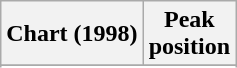<table class="wikitable sortable plainrowheaders" style="text-align:center">
<tr>
<th scope="col">Chart (1998)</th>
<th scope="col">Peak<br> position</th>
</tr>
<tr>
</tr>
<tr>
</tr>
</table>
